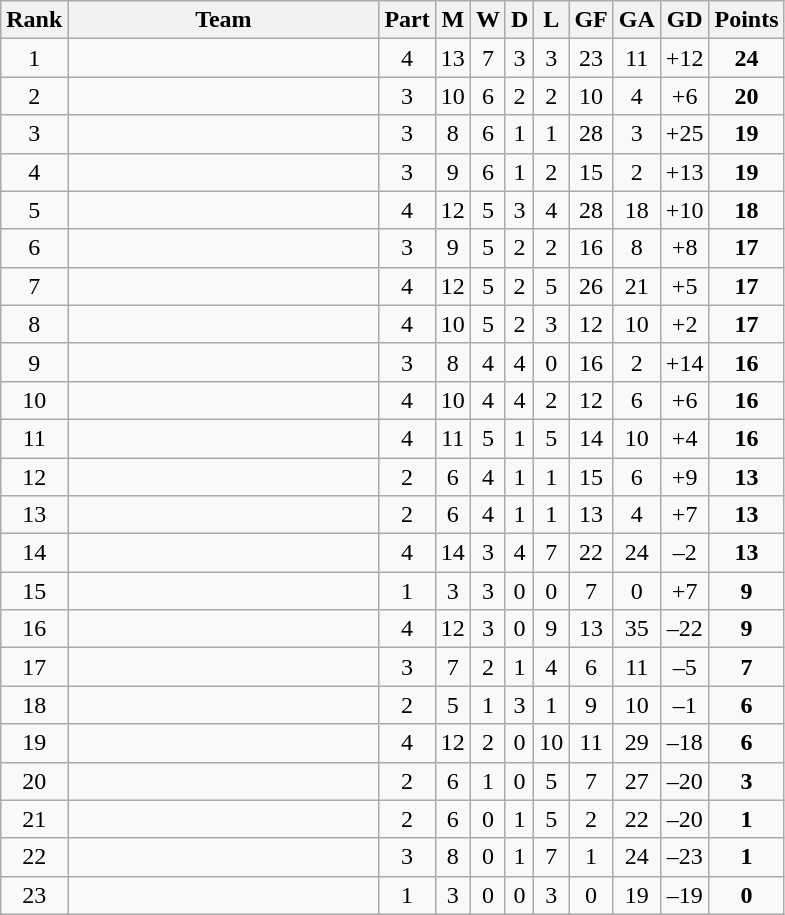<table class="wikitable sortable" style="text-align:center">
<tr>
<th>Rank</th>
<th width=200>Team</th>
<th>Part</th>
<th>M</th>
<th>W</th>
<th>D</th>
<th>L</th>
<th>GF</th>
<th>GA</th>
<th>GD</th>
<th>Points</th>
</tr>
<tr>
<td>1</td>
<td align=left></td>
<td>4</td>
<td>13</td>
<td>7</td>
<td>3</td>
<td>3</td>
<td>23</td>
<td>11</td>
<td>+12</td>
<td><strong>24</strong></td>
</tr>
<tr>
<td>2</td>
<td align=left></td>
<td>3</td>
<td>10</td>
<td>6</td>
<td>2</td>
<td>2</td>
<td>10</td>
<td>4</td>
<td>+6</td>
<td><strong>20</strong></td>
</tr>
<tr>
<td>3</td>
<td align=left></td>
<td>3</td>
<td>8</td>
<td>6</td>
<td>1</td>
<td>1</td>
<td>28</td>
<td>3</td>
<td>+25</td>
<td><strong>19</strong></td>
</tr>
<tr>
<td>4</td>
<td align=left></td>
<td>3</td>
<td>9</td>
<td>6</td>
<td>1</td>
<td>2</td>
<td>15</td>
<td>2</td>
<td>+13</td>
<td><strong>19</strong></td>
</tr>
<tr>
<td>5</td>
<td align=left></td>
<td>4</td>
<td>12</td>
<td>5</td>
<td>3</td>
<td>4</td>
<td>28</td>
<td>18</td>
<td>+10</td>
<td><strong>18</strong></td>
</tr>
<tr>
<td>6</td>
<td align=left></td>
<td>3</td>
<td>9</td>
<td>5</td>
<td>2</td>
<td>2</td>
<td>16</td>
<td>8</td>
<td>+8</td>
<td><strong>17</strong></td>
</tr>
<tr>
<td>7</td>
<td align=left></td>
<td>4</td>
<td>12</td>
<td>5</td>
<td>2</td>
<td>5</td>
<td>26</td>
<td>21</td>
<td>+5</td>
<td><strong>17</strong></td>
</tr>
<tr>
<td>8</td>
<td align=left></td>
<td>4</td>
<td>10</td>
<td>5</td>
<td>2</td>
<td>3</td>
<td>12</td>
<td>10</td>
<td>+2</td>
<td><strong>17</strong></td>
</tr>
<tr>
<td>9</td>
<td align=left></td>
<td>3</td>
<td>8</td>
<td>4</td>
<td>4</td>
<td>0</td>
<td>16</td>
<td>2</td>
<td>+14</td>
<td><strong>16</strong></td>
</tr>
<tr>
<td>10</td>
<td align=left></td>
<td>4</td>
<td>10</td>
<td>4</td>
<td>4</td>
<td>2</td>
<td>12</td>
<td>6</td>
<td>+6</td>
<td><strong>16</strong></td>
</tr>
<tr>
<td>11</td>
<td align=left></td>
<td>4</td>
<td>11</td>
<td>5</td>
<td>1</td>
<td>5</td>
<td>14</td>
<td>10</td>
<td>+4</td>
<td><strong>16</strong></td>
</tr>
<tr>
<td>12</td>
<td align=left></td>
<td>2</td>
<td>6</td>
<td>4</td>
<td>1</td>
<td>1</td>
<td>15</td>
<td>6</td>
<td>+9</td>
<td><strong>13</strong></td>
</tr>
<tr>
<td>13</td>
<td align=left></td>
<td>2</td>
<td>6</td>
<td>4</td>
<td>1</td>
<td>1</td>
<td>13</td>
<td>4</td>
<td>+7</td>
<td><strong>13</strong></td>
</tr>
<tr>
<td>14</td>
<td align=left></td>
<td>4</td>
<td>14</td>
<td>3</td>
<td>4</td>
<td>7</td>
<td>22</td>
<td>24</td>
<td>–2</td>
<td><strong>13</strong></td>
</tr>
<tr>
<td>15</td>
<td align=left></td>
<td>1</td>
<td>3</td>
<td>3</td>
<td>0</td>
<td>0</td>
<td>7</td>
<td>0</td>
<td>+7</td>
<td><strong>9</strong></td>
</tr>
<tr>
<td>16</td>
<td align=left></td>
<td>4</td>
<td>12</td>
<td>3</td>
<td>0</td>
<td>9</td>
<td>13</td>
<td>35</td>
<td>–22</td>
<td><strong>9</strong></td>
</tr>
<tr>
<td>17</td>
<td align=left></td>
<td>3</td>
<td>7</td>
<td>2</td>
<td>1</td>
<td>4</td>
<td>6</td>
<td>11</td>
<td>–5</td>
<td><strong>7</strong></td>
</tr>
<tr>
<td>18</td>
<td align=left></td>
<td>2</td>
<td>5</td>
<td>1</td>
<td>3</td>
<td>1</td>
<td>9</td>
<td>10</td>
<td>–1</td>
<td><strong>6</strong></td>
</tr>
<tr>
<td>19</td>
<td align=left></td>
<td>4</td>
<td>12</td>
<td>2</td>
<td>0</td>
<td>10</td>
<td>11</td>
<td>29</td>
<td>–18</td>
<td><strong>6</strong></td>
</tr>
<tr>
<td>20</td>
<td align=left></td>
<td>2</td>
<td>6</td>
<td>1</td>
<td>0</td>
<td>5</td>
<td>7</td>
<td>27</td>
<td>–20</td>
<td><strong>3</strong></td>
</tr>
<tr>
<td>21</td>
<td align=left></td>
<td>2</td>
<td>6</td>
<td>0</td>
<td>1</td>
<td>5</td>
<td>2</td>
<td>22</td>
<td>–20</td>
<td><strong>1</strong></td>
</tr>
<tr>
<td>22</td>
<td align=left></td>
<td>3</td>
<td>8</td>
<td>0</td>
<td>1</td>
<td>7</td>
<td>1</td>
<td>24</td>
<td>–23</td>
<td><strong>1</strong></td>
</tr>
<tr>
<td>23</td>
<td align=left></td>
<td>1</td>
<td>3</td>
<td>0</td>
<td>0</td>
<td>3</td>
<td>0</td>
<td>19</td>
<td>–19</td>
<td><strong>0</strong></td>
</tr>
</table>
